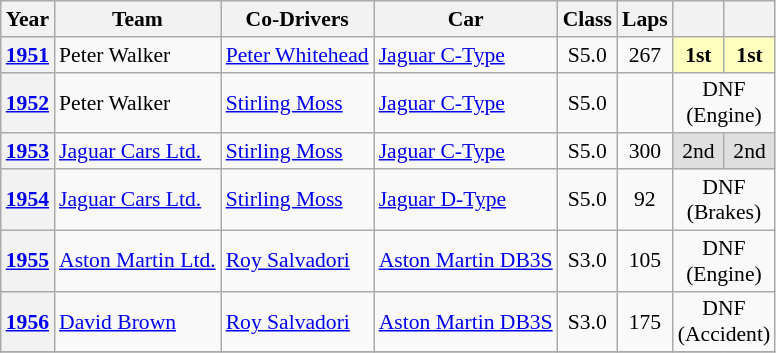<table class="wikitable" style="text-align:center; font-size:90%">
<tr>
<th>Year</th>
<th>Team</th>
<th>Co-Drivers</th>
<th>Car</th>
<th>Class</th>
<th>Laps</th>
<th></th>
<th></th>
</tr>
<tr>
<th><a href='#'>1951</a></th>
<td align="left"> Peter Walker</td>
<td align="left"> <a href='#'>Peter Whitehead</a></td>
<td align="left"><a href='#'>Jaguar C-Type</a></td>
<td>S5.0</td>
<td>267</td>
<td style="background:#ffffbf;"><strong>1st</strong></td>
<td style="background:#ffffbf;"><strong>1st</strong></td>
</tr>
<tr>
<th><a href='#'>1952</a></th>
<td align="left"> Peter Walker</td>
<td align="left"> <a href='#'>Stirling Moss</a></td>
<td align="left"><a href='#'>Jaguar C-Type</a></td>
<td>S5.0</td>
<td></td>
<td colspan=2>DNF<br>(Engine)</td>
</tr>
<tr>
<th><a href='#'>1953</a></th>
<td align="left"> <a href='#'>Jaguar Cars Ltd.</a></td>
<td align="left"> <a href='#'>Stirling Moss</a></td>
<td align="left"><a href='#'>Jaguar C-Type</a></td>
<td>S5.0</td>
<td>300</td>
<td style="background:#dfdfdf;">2nd</td>
<td style="background:#dfdfdf;">2nd</td>
</tr>
<tr>
<th><a href='#'>1954</a></th>
<td align="left"> <a href='#'>Jaguar Cars Ltd.</a></td>
<td align="left"> <a href='#'>Stirling Moss</a></td>
<td align="left"><a href='#'>Jaguar D-Type</a></td>
<td>S5.0</td>
<td>92</td>
<td colspan=2>DNF<br>(Brakes)</td>
</tr>
<tr>
<th><a href='#'>1955</a></th>
<td align="left"> <a href='#'>Aston Martin Ltd.</a></td>
<td align="left"> <a href='#'>Roy Salvadori</a></td>
<td align="left"><a href='#'>Aston Martin DB3S</a></td>
<td>S3.0</td>
<td>105</td>
<td colspan=2>DNF<br>(Engine)</td>
</tr>
<tr>
<th><a href='#'>1956</a></th>
<td align="left"> <a href='#'>David Brown</a></td>
<td align="left"> <a href='#'>Roy Salvadori</a></td>
<td align="left"><a href='#'>Aston Martin DB3S</a></td>
<td>S3.0</td>
<td>175</td>
<td colspan=2>DNF<br>(Accident)</td>
</tr>
<tr>
</tr>
</table>
